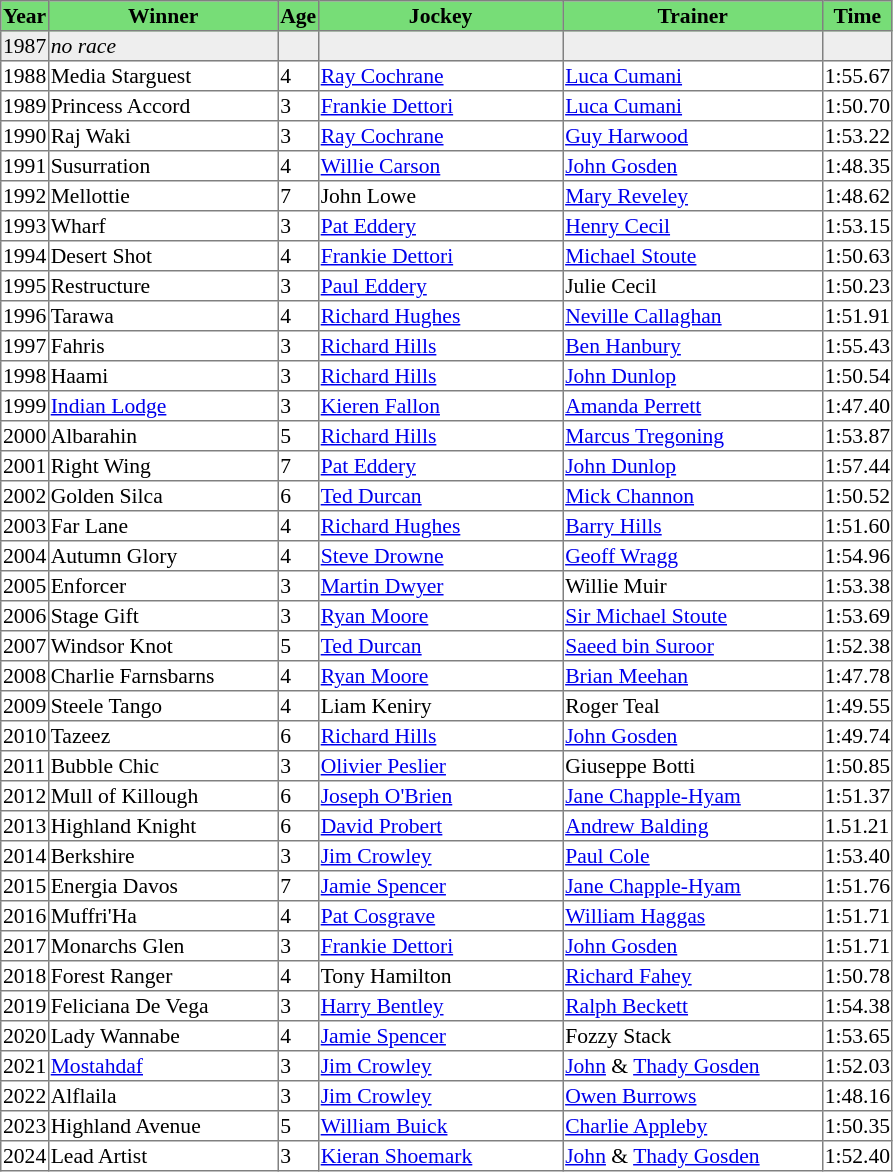<table class = "sortable" | border="1" style="border-collapse: collapse; font-size:90%">
<tr bgcolor="#77dd77" align="center">
<th>Year</th>
<th>Winner</th>
<th>Age</th>
<th>Jockey</th>
<th>Trainer</th>
<th>Time</th>
</tr>
<tr bgcolor="#eeeeee">
<td>1987</td>
<td><em>no race</em> </td>
<td></td>
<td></td>
<td></td>
<td></td>
</tr>
<tr>
<td>1988</td>
<td width=150px>Media Starguest</td>
<td>4</td>
<td width=160px><a href='#'>Ray Cochrane</a></td>
<td width=170px><a href='#'>Luca Cumani</a></td>
<td>1:55.67</td>
</tr>
<tr>
<td>1989</td>
<td>Princess Accord</td>
<td>3</td>
<td><a href='#'>Frankie Dettori</a></td>
<td><a href='#'>Luca Cumani</a></td>
<td>1:50.70</td>
</tr>
<tr>
<td>1990</td>
<td>Raj Waki</td>
<td>3</td>
<td><a href='#'>Ray Cochrane</a></td>
<td><a href='#'>Guy Harwood</a></td>
<td>1:53.22</td>
</tr>
<tr>
<td>1991</td>
<td>Susurration</td>
<td>4</td>
<td><a href='#'>Willie Carson</a></td>
<td><a href='#'>John Gosden</a></td>
<td>1:48.35</td>
</tr>
<tr>
<td>1992</td>
<td>Mellottie</td>
<td>7</td>
<td>John Lowe</td>
<td><a href='#'>Mary Reveley</a></td>
<td>1:48.62</td>
</tr>
<tr>
<td>1993</td>
<td>Wharf</td>
<td>3</td>
<td><a href='#'>Pat Eddery</a></td>
<td><a href='#'>Henry Cecil</a></td>
<td>1:53.15</td>
</tr>
<tr>
<td>1994</td>
<td>Desert Shot</td>
<td>4</td>
<td><a href='#'>Frankie Dettori</a></td>
<td><a href='#'>Michael Stoute</a></td>
<td>1:50.63</td>
</tr>
<tr>
<td>1995</td>
<td>Restructure</td>
<td>3</td>
<td><a href='#'>Paul Eddery</a></td>
<td>Julie Cecil</td>
<td>1:50.23</td>
</tr>
<tr>
<td>1996</td>
<td>Tarawa</td>
<td>4</td>
<td><a href='#'>Richard Hughes</a></td>
<td><a href='#'>Neville Callaghan</a></td>
<td>1:51.91</td>
</tr>
<tr>
<td>1997</td>
<td>Fahris</td>
<td>3</td>
<td><a href='#'>Richard Hills</a></td>
<td><a href='#'>Ben Hanbury</a></td>
<td>1:55.43</td>
</tr>
<tr>
<td>1998</td>
<td>Haami</td>
<td>3</td>
<td><a href='#'>Richard Hills</a></td>
<td><a href='#'>John Dunlop</a></td>
<td>1:50.54</td>
</tr>
<tr>
<td>1999</td>
<td><a href='#'>Indian Lodge</a> </td>
<td>3</td>
<td><a href='#'>Kieren Fallon</a></td>
<td><a href='#'>Amanda Perrett</a></td>
<td>1:47.40</td>
</tr>
<tr>
<td>2000</td>
<td>Albarahin</td>
<td>5</td>
<td><a href='#'>Richard Hills</a></td>
<td><a href='#'>Marcus Tregoning</a></td>
<td>1:53.87</td>
</tr>
<tr>
<td>2001</td>
<td>Right Wing</td>
<td>7</td>
<td><a href='#'>Pat Eddery</a></td>
<td><a href='#'>John Dunlop</a></td>
<td>1:57.44</td>
</tr>
<tr>
<td>2002</td>
<td>Golden Silca</td>
<td>6</td>
<td><a href='#'>Ted Durcan</a></td>
<td><a href='#'>Mick Channon</a></td>
<td>1:50.52</td>
</tr>
<tr>
<td>2003</td>
<td>Far Lane</td>
<td>4</td>
<td><a href='#'>Richard Hughes</a></td>
<td><a href='#'>Barry Hills</a></td>
<td>1:51.60</td>
</tr>
<tr>
<td>2004</td>
<td>Autumn Glory</td>
<td>4</td>
<td><a href='#'>Steve Drowne</a></td>
<td><a href='#'>Geoff Wragg</a></td>
<td>1:54.96</td>
</tr>
<tr>
<td>2005</td>
<td>Enforcer</td>
<td>3</td>
<td><a href='#'>Martin Dwyer</a></td>
<td>Willie Muir</td>
<td>1:53.38</td>
</tr>
<tr>
<td>2006</td>
<td>Stage Gift</td>
<td>3</td>
<td><a href='#'>Ryan Moore</a></td>
<td><a href='#'>Sir Michael Stoute</a></td>
<td>1:53.69</td>
</tr>
<tr>
<td>2007</td>
<td>Windsor Knot</td>
<td>5</td>
<td><a href='#'>Ted Durcan</a></td>
<td><a href='#'>Saeed bin Suroor</a></td>
<td>1:52.38</td>
</tr>
<tr>
<td>2008</td>
<td>Charlie Farnsbarns</td>
<td>4</td>
<td><a href='#'>Ryan Moore</a></td>
<td><a href='#'>Brian Meehan</a></td>
<td>1:47.78</td>
</tr>
<tr>
<td>2009</td>
<td>Steele Tango</td>
<td>4</td>
<td>Liam Keniry</td>
<td>Roger Teal</td>
<td>1:49.55</td>
</tr>
<tr>
<td>2010</td>
<td>Tazeez</td>
<td>6</td>
<td><a href='#'>Richard Hills</a></td>
<td><a href='#'>John Gosden</a></td>
<td>1:49.74</td>
</tr>
<tr>
<td>2011</td>
<td>Bubble Chic</td>
<td>3</td>
<td><a href='#'>Olivier Peslier</a></td>
<td>Giuseppe Botti</td>
<td>1:50.85</td>
</tr>
<tr>
<td>2012</td>
<td>Mull of Killough</td>
<td>6</td>
<td><a href='#'>Joseph O'Brien</a></td>
<td><a href='#'>Jane Chapple-Hyam</a></td>
<td>1:51.37</td>
</tr>
<tr>
<td>2013</td>
<td>Highland Knight</td>
<td>6</td>
<td><a href='#'>David Probert</a></td>
<td><a href='#'>Andrew Balding</a></td>
<td>1.51.21</td>
</tr>
<tr>
<td>2014</td>
<td>Berkshire</td>
<td>3</td>
<td><a href='#'>Jim Crowley</a></td>
<td><a href='#'>Paul Cole</a></td>
<td>1:53.40</td>
</tr>
<tr>
<td>2015</td>
<td>Energia Davos</td>
<td>7</td>
<td><a href='#'>Jamie Spencer</a></td>
<td><a href='#'>Jane Chapple-Hyam</a></td>
<td>1:51.76</td>
</tr>
<tr>
<td>2016</td>
<td>Muffri'Ha</td>
<td>4</td>
<td><a href='#'>Pat Cosgrave</a></td>
<td><a href='#'>William Haggas</a></td>
<td>1:51.71</td>
</tr>
<tr>
<td>2017</td>
<td>Monarchs Glen</td>
<td>3</td>
<td><a href='#'>Frankie Dettori</a></td>
<td><a href='#'>John Gosden</a></td>
<td>1:51.71</td>
</tr>
<tr>
<td>2018</td>
<td>Forest Ranger </td>
<td>4</td>
<td>Tony Hamilton</td>
<td><a href='#'>Richard Fahey</a></td>
<td>1:50.78</td>
</tr>
<tr>
<td>2019</td>
<td>Feliciana De Vega</td>
<td>3</td>
<td><a href='#'>Harry Bentley</a></td>
<td><a href='#'>Ralph Beckett</a></td>
<td>1:54.38</td>
</tr>
<tr>
<td>2020</td>
<td>Lady Wannabe</td>
<td>4</td>
<td><a href='#'>Jamie Spencer</a></td>
<td>Fozzy Stack</td>
<td>1:53.65</td>
</tr>
<tr>
<td>2021</td>
<td><a href='#'>Mostahdaf</a></td>
<td>3</td>
<td><a href='#'>Jim Crowley</a></td>
<td><a href='#'>John</a> & <a href='#'>Thady Gosden</a></td>
<td>1:52.03</td>
</tr>
<tr>
<td>2022</td>
<td>Alflaila</td>
<td>3</td>
<td><a href='#'>Jim Crowley</a></td>
<td><a href='#'>Owen Burrows</a></td>
<td>1:48.16</td>
</tr>
<tr>
<td>2023</td>
<td>Highland Avenue</td>
<td>5</td>
<td><a href='#'>William Buick</a></td>
<td><a href='#'>Charlie Appleby</a></td>
<td>1:50.35</td>
</tr>
<tr>
<td>2024</td>
<td>Lead Artist</td>
<td>3</td>
<td><a href='#'>Kieran Shoemark</a></td>
<td><a href='#'>John</a> & <a href='#'>Thady Gosden</a></td>
<td>1:52.40</td>
</tr>
</table>
